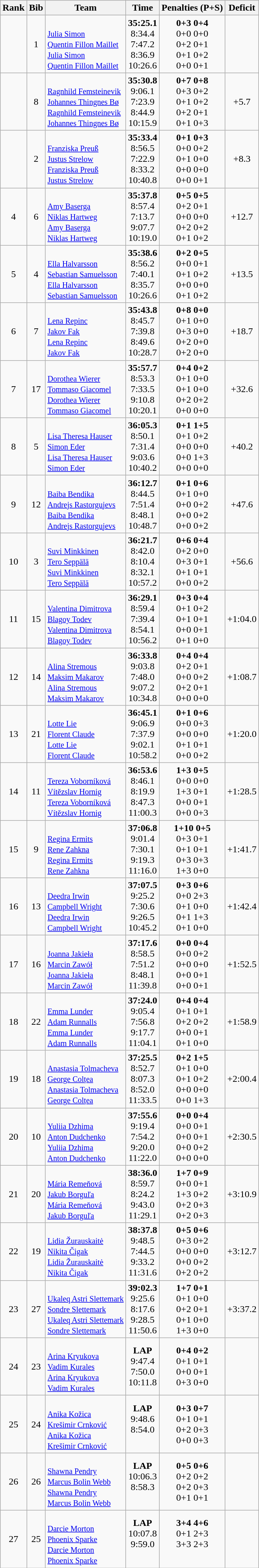<table class="wikitable sortable" style="text-align:center">
<tr>
<th>Rank</th>
<th>Bib</th>
<th>Team</th>
<th>Time</th>
<th>Penalties (P+S)</th>
<th>Deficit</th>
</tr>
<tr>
<td></td>
<td>1</td>
<td align=left><br><small><a href='#'>Julia Simon</a><br><a href='#'>Quentin Fillon Maillet</a><br><a href='#'>Julia Simon</a><br><a href='#'>Quentin Fillon Maillet</a></small></td>
<td><strong>35:25.1</strong><br>8:34.4<br>7:47.2<br>8:36.9<br>10:26.6</td>
<td><strong>0+3 0+4</strong><br>0+0 0+0<br>0+2 0+1<br>0+1 0+2<br>0+0 0+1</td>
<td></td>
</tr>
<tr>
<td></td>
<td>8</td>
<td align=left><br><small><a href='#'>Ragnhild Femsteinevik</a><br><a href='#'>Johannes Thingnes Bø</a><br><a href='#'>Ragnhild Femsteinevik</a><br><a href='#'>Johannes Thingnes Bø</a></small></td>
<td><strong>35:30.8</strong><br>9:06.1<br>7:23.9<br>8:44.9<br>10:15.9</td>
<td><strong>0+7 0+8</strong><br>0+3 0+2<br>0+1 0+2<br>0+2 0+1<br>0+1 0+3</td>
<td>+5.7</td>
</tr>
<tr>
<td></td>
<td>2</td>
<td align=left><br><small><a href='#'>Franziska Preuß</a><br><a href='#'>Justus Strelow</a><br><a href='#'>Franziska Preuß</a><br><a href='#'>Justus Strelow</a></small></td>
<td><strong>35:33.4</strong><br>8:56.5<br>7:22.9<br>8:33.2<br>10:40.8</td>
<td><strong>0+1 0+3</strong><br>0+0 0+2<br>0+1 0+0<br>0+0 0+0<br>0+0 0+1</td>
<td>+8.3</td>
</tr>
<tr>
<td>4</td>
<td>6</td>
<td align=left><br><small><a href='#'>Amy Baserga</a><br><a href='#'>Niklas Hartweg</a><br><a href='#'>Amy Baserga</a><br><a href='#'>Niklas Hartweg</a></small></td>
<td><strong>35:37.8</strong><br>8:57.4<br>7:13.7<br>9:07.7<br>10:19.0</td>
<td><strong>0+5 0+5</strong><br>0+2 0+1<br>0+0 0+0<br>0+2 0+2<br>0+1 0+2</td>
<td>+12.7</td>
</tr>
<tr>
<td>5</td>
<td>4</td>
<td align=left><br><small><a href='#'>Ella Halvarsson</a><br><a href='#'>Sebastian Samuelsson</a><br><a href='#'>Ella Halvarsson</a><br><a href='#'>Sebastian Samuelsson</a></small></td>
<td><strong>35:38.6</strong><br>8:56.2<br>7:40.1<br>8:35.7<br>10:26.6</td>
<td><strong>0+2 0+5</strong><br>0+0 0+1<br>0+1 0+2<br>0+0 0+0<br>0+1 0+2</td>
<td>+13.5</td>
</tr>
<tr>
<td>6</td>
<td>7</td>
<td align=left><br><small><a href='#'>Lena Repinc</a><br><a href='#'>Jakov Fak</a><br><a href='#'>Lena Repinc</a><br><a href='#'>Jakov Fak</a></small></td>
<td><strong>35:43.8</strong><br>8:45.7<br>7:39.8<br>8:49.6<br>10:28.7</td>
<td><strong>0+8 0+0</strong><br>0+1 0+0<br>0+3 0+0<br>0+2 0+0<br>0+2 0+0</td>
<td>+18.7</td>
</tr>
<tr>
<td>7</td>
<td>17</td>
<td align=left><br><small><a href='#'>Dorothea Wierer</a><br><a href='#'>Tommaso Giacomel</a><br><a href='#'>Dorothea Wierer</a><br><a href='#'>Tommaso Giacomel</a></small></td>
<td><strong>35:57.7</strong><br>8:53.3<br>7:33.5<br>9:10.8<br>10:20.1</td>
<td><strong>0+4 0+2</strong><br>0+1 0+0<br>0+1 0+0<br>0+2 0+2<br>0+0 0+0</td>
<td>+32.6</td>
</tr>
<tr>
<td>8</td>
<td>5</td>
<td align=left><br><small><a href='#'>Lisa Theresa Hauser</a><br><a href='#'>Simon Eder</a><br><a href='#'>Lisa Theresa Hauser</a><br><a href='#'>Simon Eder</a></small></td>
<td><strong>36:05.3</strong><br>8:50.1<br>7:31.4<br>9:03.6<br>10:40.2</td>
<td><strong>0+1 1+5</strong><br>0+1 0+2<br>0+0 0+0<br>0+0 1+3<br>0+0 0+0</td>
<td>+40.2</td>
</tr>
<tr>
<td>9</td>
<td>12</td>
<td align=left><br><small><a href='#'>Baiba Bendika</a><br><a href='#'>Andrejs Rastorgujevs</a><br><a href='#'>Baiba Bendika</a><br><a href='#'>Andrejs Rastorgujevs</a></small></td>
<td><strong>36:12.7</strong><br>8:44.5<br>7:51.4<br>8:48.1<br>10:48.7</td>
<td><strong>0+1 0+6</strong><br>0+1 0+0<br>0+0 0+2<br>0+0 0+2<br>0+0 0+2</td>
<td>+47.6</td>
</tr>
<tr>
<td>10</td>
<td>3</td>
<td align=left><br><small><a href='#'>Suvi Minkkinen</a><br><a href='#'>Tero Seppälä</a><br><a href='#'>Suvi Minkkinen</a><br><a href='#'>Tero Seppälä</a></small></td>
<td><strong>36:21.7</strong><br>8:42.0<br>8:10.4<br>8:32.1<br>10:57.2</td>
<td><strong>0+6 0+4</strong><br>0+2 0+0<br>0+3 0+1<br>0+1 0+1<br>0+0 0+2</td>
<td>+56.6</td>
</tr>
<tr>
<td>11</td>
<td>15</td>
<td align=left><br><small><a href='#'>Valentina Dimitrova</a><br><a href='#'>Blagoy Todev</a><br><a href='#'>Valentina Dimitrova</a><br><a href='#'>Blagoy Todev</a></small></td>
<td><strong>36:29.1</strong><br>8:59.4<br>7:39.4<br>8:54.1<br>10:56.2</td>
<td><strong>0+3 0+4</strong><br>0+1 0+2<br>0+1 0+1<br>0+0 0+1<br>0+1 0+0</td>
<td>+1:04.0</td>
</tr>
<tr>
<td>12</td>
<td>14</td>
<td align=left><br><small><a href='#'>Alina Stremous</a><br><a href='#'>Maksim Makarov</a><br><a href='#'>Alina Stremous</a><br><a href='#'>Maksim Makarov</a></small></td>
<td><strong>36:33.8</strong><br>9:03.8<br>7:48.0<br>9:07.2<br>10:34.8</td>
<td><strong>0+4 0+4</strong><br>0+2 0+1<br>0+0 0+2<br>0+2 0+1<br>0+0 0+0</td>
<td>+1:08.7</td>
</tr>
<tr>
<td>13</td>
<td>21</td>
<td align=left><br><small><a href='#'>Lotte Lie</a><br><a href='#'>Florent Claude</a><br><a href='#'>Lotte Lie</a><br><a href='#'>Florent Claude</a></small></td>
<td><strong>36:45.1</strong><br>9:06.9<br>7:37.9<br>9:02.1<br>10:58.2</td>
<td><strong>0+1 0+6</strong><br>0+0 0+3<br>0+0 0+0<br>0+1 0+1<br>0+0 0+2</td>
<td>+1:20.0</td>
</tr>
<tr>
<td>14</td>
<td>11</td>
<td align=left><br><small><a href='#'>Tereza Voborníková</a><br><a href='#'>Vítězslav Hornig</a><br><a href='#'>Tereza Voborníková</a><br><a href='#'>Vítězslav Hornig</a></small></td>
<td><strong>36:53.6</strong><br>8:46.1<br>8:19.9<br>8:47.3<br>11:00.3</td>
<td><strong>1+3 0+5</strong><br>0+0 0+0<br>1+3 0+1<br>0+0 0+1<br>0+0 0+3</td>
<td>+1:28.5</td>
</tr>
<tr>
<td>15</td>
<td>9</td>
<td align=left><br><small><a href='#'>Regina Ermits</a><br><a href='#'>Rene Zahkna</a><br><a href='#'>Regina Ermits</a><br><a href='#'>Rene Zahkna</a></small></td>
<td><strong>37:06.8</strong><br>9:01.4<br>7:30.1<br>9:19.3<br>11:16.0</td>
<td><strong>1+10 0+5</strong><br>0+3 0+1<br>0+1 0+1<br>0+3 0+3<br>1+3 0+0</td>
<td>+1:41.7</td>
</tr>
<tr>
<td>16</td>
<td>13</td>
<td align=left><br><small><a href='#'>Deedra Irwin</a><br><a href='#'>Campbell Wright</a><br><a href='#'>Deedra Irwin</a><br><a href='#'>Campbell Wright</a></small></td>
<td><strong>37:07.5</strong><br>9:25.2<br>7:30.6<br>9:26.5<br>10:45.2</td>
<td><strong>0+3 0+6</strong><br>0+0 2+3<br>0+1 0+0<br>0+1 1+3<br>0+1 0+0</td>
<td>+1:42.4</td>
</tr>
<tr>
<td>17</td>
<td>16</td>
<td align=left><br><small><a href='#'>Joanna Jakieła</a><br><a href='#'>Marcin Zawół</a><br><a href='#'>Joanna Jakieła</a><br><a href='#'>Marcin Zawół</a></small></td>
<td><strong>37:17.6</strong><br>8:58.5<br>7:51.2<br>8:48.1<br>11:39.8</td>
<td><strong>0+0 0+4</strong><br>0+0 0+2<br>0+0 0+0<br>0+0 0+1<br>0+0 0+1</td>
<td>+1:52.5</td>
</tr>
<tr>
<td>18</td>
<td>22</td>
<td align=left><br><small><a href='#'>Emma Lunder</a><br><a href='#'>Adam Runnalls</a><br><a href='#'>Emma Lunder</a><br><a href='#'>Adam Runnalls</a></small></td>
<td><strong>37:24.0</strong><br>9:05.4<br>7:56.8<br>9:17.7<br>11:04.1</td>
<td><strong>0+4 0+4</strong><br>0+1 0+1<br>0+2 0+2<br>0+0 0+1<br>0+1 0+0</td>
<td>+1:58.9</td>
</tr>
<tr>
<td>19</td>
<td>18</td>
<td align=left><br><small><a href='#'>Anastasia Tolmacheva</a><br><a href='#'>George Colțea</a><br><a href='#'>Anastasia Tolmacheva</a><br><a href='#'>George Colțea</a></small></td>
<td><strong>37:25.5</strong><br>8:52.7<br>8:07.3<br>8:52.0<br>11:33.5</td>
<td><strong>0+2 1+5</strong><br>0+1 0+0<br>0+1 0+2<br>0+0 0+0<br>0+0 1+3</td>
<td>+2:00.4</td>
</tr>
<tr>
<td>20</td>
<td>10</td>
<td align=left><br><small><a href='#'>Yuliia Dzhima</a><br><a href='#'>Anton Dudchenko</a><br><a href='#'>Yuliia Dzhima</a><br><a href='#'>Anton Dudchenko</a></small></td>
<td><strong>37:55.6</strong><br>9:19.4<br>7:54.2<br>9:20.0<br>11:22.0</td>
<td><strong>0+0 0+4</strong><br>0+0 0+1<br>0+0 0+1<br>0+0 0+2<br>0+0 0+0</td>
<td>+2:30.5</td>
</tr>
<tr>
<td>21</td>
<td>20</td>
<td align=left><br><small><a href='#'>Mária Remeňová</a><br><a href='#'>Jakub Borguľa</a><br><a href='#'>Mária Remeňová</a><br><a href='#'>Jakub Borguľa</a></small></td>
<td><strong>38:36.0</strong><br>8:59.7<br>8:24.2<br>9:43.0<br>11:29.1</td>
<td><strong>1+7 0+9</strong><br>0+0 0+1<br>1+3 0+2<br>0+2 0+3<br>0+2 0+3</td>
<td>+3:10.9</td>
</tr>
<tr>
<td>22</td>
<td>19</td>
<td align=left><br><small><a href='#'>Lidia Žurauskaitė</a><br><a href='#'>Nikita Čigak</a><br><a href='#'>Lidia Žurauskaitė</a><br><a href='#'>Nikita Čigak</a></small></td>
<td><strong>38:37.8</strong><br>9:48.5<br>7:44.5<br>9:33.2<br>11:31.6</td>
<td><strong>0+5 0+6</strong><br>0+3 0+2<br>0+0 0+0<br>0+0 0+2<br>0+2 0+2</td>
<td>+3:12.7</td>
</tr>
<tr>
<td>23</td>
<td>27</td>
<td align=left><br><small><a href='#'>Ukaleq Astri Slettemark</a><br><a href='#'>Sondre Slettemark</a><br><a href='#'>Ukaleq Astri Slettemark</a><br><a href='#'>Sondre Slettemark</a></small></td>
<td><strong>39:02.3</strong><br>9:25.6<br>8:17.6<br>9:28.5<br>11:50.6</td>
<td><strong>1+7 0+1</strong><br>0+1 0+0<br>0+2 0+1<br>0+1 0+0<br>1+3 0+0</td>
<td>+3:37.2</td>
</tr>
<tr>
<td>24</td>
<td>23</td>
<td align=left><br><small><a href='#'>Arina Kryukova</a><br><a href='#'>Vadim Kurales</a><br><a href='#'>Arina Kryukova</a><br><a href='#'>Vadim Kurales</a></small></td>
<td><strong>LAP</strong><br>9:47.4<br>7:50.0<br>10:11.8<br></td>
<td><strong>0+4 0+2</strong><br>0+1 0+1<br>0+0 0+1<br>0+3 0+0<br></td>
<td></td>
</tr>
<tr>
<td>25</td>
<td>24</td>
<td align=left><br><small><a href='#'>Anika Kožica</a><br><a href='#'>Krešimir Crnković</a><br><a href='#'>Anika Kožica</a><br><a href='#'>Krešimir Crnković</a></small></td>
<td><strong>LAP</strong><br>9:48.6<br>8:54.0<br><br></td>
<td><strong>0+3 0+7</strong><br>0+1 0+1<br>0+2 0+3<br>0+0 0+3<br></td>
<td></td>
</tr>
<tr>
<td>26</td>
<td>26</td>
<td align=left><br><small><a href='#'>Shawna Pendry</a><br><a href='#'>Marcus Bolin Webb</a><br><a href='#'>Shawna Pendry</a><br><a href='#'>Marcus Bolin Webb</a></small></td>
<td><strong>LAP</strong><br>10:06.3<br>8:58.3<br><br></td>
<td><strong>0+5 0+6</strong><br>0+2 0+2<br>0+2 0+3<br>0+1 0+1<br></td>
<td></td>
</tr>
<tr>
<td>27</td>
<td>25</td>
<td align=left><br><small><a href='#'>Darcie Morton</a><br><a href='#'>Phoenix Sparke</a><br><a href='#'>Darcie Morton</a><br><a href='#'>Phoenix Sparke</a></small></td>
<td><strong>LAP</strong><br>10:07.8<br>9:59.0<br><br></td>
<td><strong>3+4 4+6</strong><br>0+1 2+3<br>3+3 2+3<br><br></td>
<td></td>
</tr>
</table>
